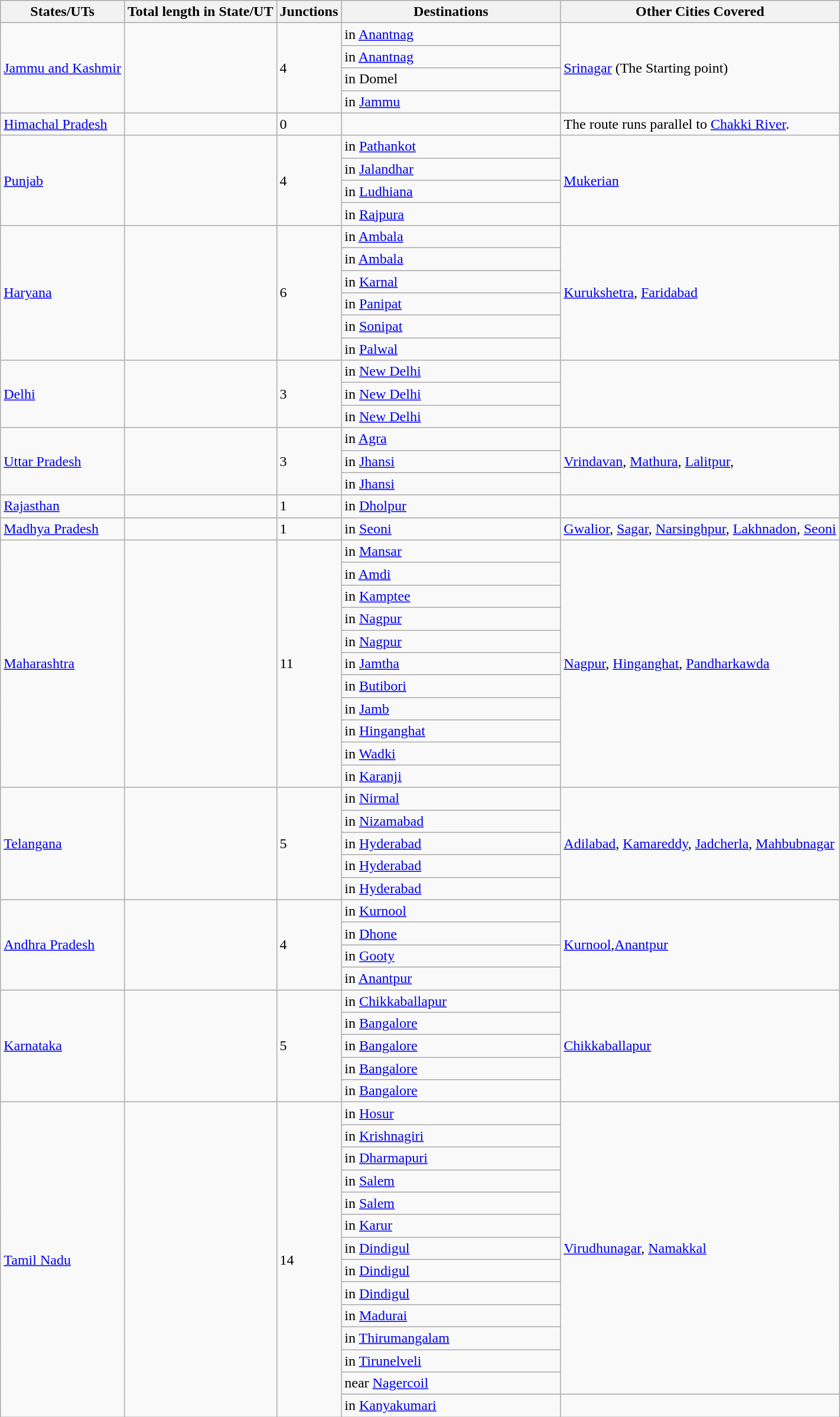<table class="wikitable">
<tr>
<th>States/UTs</th>
<th>Total length in State/UT</th>
<th>Junctions</th>
<th style=width:15em>Destinations</th>
<th>Other Cities Covered</th>
</tr>
<tr>
<td rowspan=4><a href='#'>Jammu and Kashmir</a></td>
<td rowspan=4></td>
<td rowspan=4>4</td>
<td>  in <a href='#'>Anantnag</a></td>
<td rowspan=4><a href='#'>Srinagar</a> (The Starting point)</td>
</tr>
<tr>
<td>  in <a href='#'>Anantnag</a></td>
</tr>
<tr>
<td>  in Domel</td>
</tr>
<tr>
<td>  in <a href='#'>Jammu</a></td>
</tr>
<tr>
<td><a href='#'>Himachal Pradesh</a></td>
<td></td>
<td>0</td>
<td></td>
<td>The route runs parallel to <a href='#'>Chakki River</a>.</td>
</tr>
<tr>
<td rowspan=4><a href='#'>Punjab</a></td>
<td rowspan=4></td>
<td rowspan=4>4</td>
<td>  in <a href='#'>Pathankot</a></td>
<td rowspan=4><a href='#'>Mukerian</a></td>
</tr>
<tr>
<td>  in <a href='#'>Jalandhar</a></td>
</tr>
<tr>
<td>  in <a href='#'>Ludhiana</a></td>
</tr>
<tr>
<td>  in <a href='#'>Rajpura</a></td>
</tr>
<tr>
<td rowspan=6><a href='#'>Haryana</a></td>
<td rowspan=6></td>
<td rowspan=6>6</td>
<td>  in <a href='#'>Ambala</a></td>
<td rowspan=6><a href='#'>Kurukshetra</a>, <a href='#'>Faridabad</a></td>
</tr>
<tr>
<td>  in <a href='#'>Ambala</a></td>
</tr>
<tr>
<td>  in <a href='#'>Karnal</a></td>
</tr>
<tr>
<td>  in <a href='#'>Panipat</a></td>
</tr>
<tr>
<td>  in <a href='#'>Sonipat</a></td>
</tr>
<tr>
<td>  in <a href='#'>Palwal</a></td>
</tr>
<tr>
<td rowspan=3><a href='#'>Delhi</a></td>
<td rowspan=3></td>
<td rowspan=3>3</td>
<td>  in <a href='#'>New Delhi</a></td>
<td rowspan=3></td>
</tr>
<tr>
<td>  in <a href='#'>New Delhi</a></td>
</tr>
<tr>
<td>  in <a href='#'>New Delhi</a></td>
</tr>
<tr>
<td rowspan=3><a href='#'>Uttar Pradesh</a></td>
<td rowspan=3></td>
<td rowspan=3>3</td>
<td>  in <a href='#'>Agra</a></td>
<td rowspan=3><a href='#'>Vrindavan</a>, <a href='#'>Mathura</a>, <a href='#'>Lalitpur</a>,</td>
</tr>
<tr>
<td>  in <a href='#'>Jhansi</a></td>
</tr>
<tr>
<td>  in <a href='#'>Jhansi</a></td>
</tr>
<tr>
<td><a href='#'>Rajasthan</a></td>
<td></td>
<td>1</td>
<td>  in <a href='#'>Dholpur</a></td>
<td></td>
</tr>
<tr>
<td><a href='#'>Madhya Pradesh</a></td>
<td></td>
<td>1</td>
<td>  in <a href='#'>Seoni</a></td>
<td><a href='#'>Gwalior</a>, <a href='#'>Sagar</a>, <a href='#'>Narsinghpur</a>, <a href='#'>Lakhnadon</a>, <a href='#'>Seoni</a></td>
</tr>
<tr>
<td rowspan=11><a href='#'>Maharashtra</a></td>
<td rowspan=11></td>
<td rowspan=11>11</td>
<td>  in <a href='#'>Mansar</a></td>
<td rowspan=11><a href='#'>Nagpur</a>, <a href='#'>Hinganghat</a>, <a href='#'>Pandharkawda</a></td>
</tr>
<tr>
<td>  in <a href='#'>Amdi</a></td>
</tr>
<tr>
<td>  in <a href='#'>Kamptee</a></td>
</tr>
<tr>
<td>  in <a href='#'>Nagpur</a></td>
</tr>
<tr>
<td>  in <a href='#'>Nagpur</a></td>
</tr>
<tr>
<td>  in <a href='#'>Jamtha</a></td>
</tr>
<tr>
<td>  in <a href='#'>Butibori</a></td>
</tr>
<tr>
<td>  in <a href='#'>Jamb</a></td>
</tr>
<tr>
<td>  in <a href='#'>Hinganghat</a></td>
</tr>
<tr>
<td>  in <a href='#'>Wadki</a></td>
</tr>
<tr>
<td>  in <a href='#'>Karanji</a></td>
</tr>
<tr>
<td rowspan=5><a href='#'>Telangana</a></td>
<td rowspan=5></td>
<td rowspan=5>5</td>
<td>  in <a href='#'>Nirmal</a></td>
<td rowspan=5><a href='#'>Adilabad</a>, <a href='#'>Kamareddy</a>, <a href='#'>Jadcherla</a>, <a href='#'>Mahbubnagar</a></td>
</tr>
<tr>
<td>  in <a href='#'>Nizamabad</a></td>
</tr>
<tr>
<td>  in <a href='#'>Hyderabad</a></td>
</tr>
<tr>
<td>  in <a href='#'>Hyderabad</a></td>
</tr>
<tr>
<td>  in <a href='#'>Hyderabad</a></td>
</tr>
<tr>
<td rowspan=4><a href='#'>Andhra Pradesh</a></td>
<td rowspan=4></td>
<td rowspan=4>4</td>
<td>  in <a href='#'>Kurnool</a></td>
<td rowspan=4><a href='#'>Kurnool</a>,<a href='#'>Anantpur</a></td>
</tr>
<tr>
<td>  in <a href='#'>Dhone</a></td>
</tr>
<tr>
<td>  in <a href='#'>Gooty</a></td>
</tr>
<tr>
<td>  in <a href='#'>Anantpur</a></td>
</tr>
<tr>
<td rowspan=5><a href='#'>Karnataka</a></td>
<td rowspan=5></td>
<td rowspan=5>5</td>
<td>  in <a href='#'>Chikkaballapur</a></td>
<td rowspan=5><a href='#'>Chikkaballapur</a></td>
</tr>
<tr>
<td>  in <a href='#'>Bangalore</a></td>
</tr>
<tr>
<td>  in <a href='#'>Bangalore</a></td>
</tr>
<tr>
<td>  in <a href='#'>Bangalore</a></td>
</tr>
<tr>
<td>  in <a href='#'>Bangalore</a></td>
</tr>
<tr>
<td rowspan=14><a href='#'>Tamil Nadu</a></td>
<td rowspan=14></td>
<td rowspan=14>14</td>
<td>  in <a href='#'>Hosur</a></td>
<td rowspan=13><a href='#'>Virudhunagar</a>, <a href='#'>Namakkal</a></td>
</tr>
<tr>
<td>  in <a href='#'>Krishnagiri</a></td>
</tr>
<tr>
<td>  in <a href='#'>Dharmapuri</a></td>
</tr>
<tr>
<td>  in <a href='#'>Salem</a></td>
</tr>
<tr>
<td>  in <a href='#'>Salem</a></td>
</tr>
<tr>
<td>  in <a href='#'>Karur</a></td>
</tr>
<tr>
<td>  in <a href='#'>Dindigul</a></td>
</tr>
<tr>
<td>  in <a href='#'>Dindigul</a></td>
</tr>
<tr>
<td>  in <a href='#'>Dindigul</a></td>
</tr>
<tr>
<td>  in <a href='#'>Madurai</a></td>
</tr>
<tr>
<td>  in <a href='#'>Thirumangalam</a></td>
</tr>
<tr>
<td>  in <a href='#'>Tirunelveli</a></td>
</tr>
<tr>
<td>  near <a href='#'>Nagercoil</a></td>
</tr>
<tr>
<td>  in <a href='#'>Kanyakumari</a></td>
</tr>
</table>
